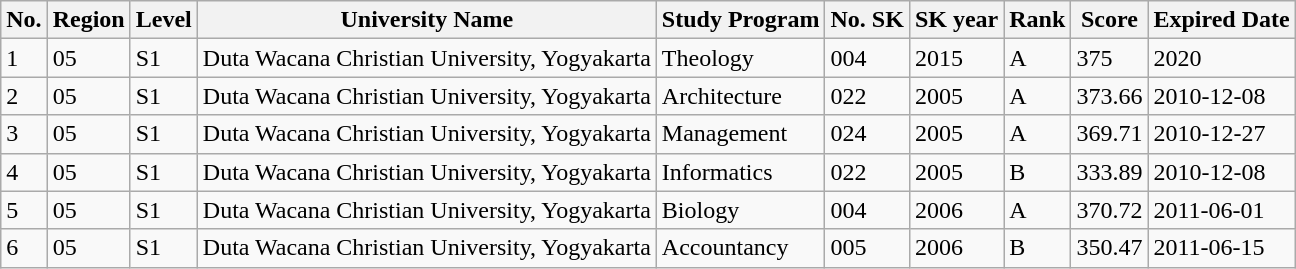<table class="wikitable">
<tr>
<th>No.</th>
<th>Region</th>
<th>Level</th>
<th>University Name</th>
<th>Study Program</th>
<th>No. SK</th>
<th>SK year</th>
<th>Rank</th>
<th>Score</th>
<th>Expired Date</th>
</tr>
<tr>
<td>1</td>
<td>05</td>
<td>S1</td>
<td>Duta Wacana Christian University, Yogyakarta</td>
<td>Theology</td>
<td>004</td>
<td>2015</td>
<td>A</td>
<td>375</td>
<td>2020</td>
</tr>
<tr>
<td>2</td>
<td>05</td>
<td>S1</td>
<td>Duta Wacana Christian University, Yogyakarta</td>
<td>Architecture</td>
<td>022</td>
<td>2005</td>
<td>A</td>
<td>373.66</td>
<td>2010-12-08</td>
</tr>
<tr>
<td>3</td>
<td>05</td>
<td>S1</td>
<td>Duta Wacana Christian University, Yogyakarta</td>
<td>Management</td>
<td>024</td>
<td>2005</td>
<td>A</td>
<td>369.71</td>
<td>2010-12-27</td>
</tr>
<tr>
<td>4</td>
<td>05</td>
<td>S1</td>
<td>Duta Wacana Christian University, Yogyakarta</td>
<td>Informatics</td>
<td>022</td>
<td>2005</td>
<td>B</td>
<td>333.89</td>
<td>2010-12-08</td>
</tr>
<tr>
<td>5</td>
<td>05</td>
<td>S1</td>
<td>Duta Wacana Christian University, Yogyakarta</td>
<td>Biology</td>
<td>004</td>
<td>2006</td>
<td>A</td>
<td>370.72</td>
<td>2011-06-01</td>
</tr>
<tr>
<td>6</td>
<td>05</td>
<td>S1</td>
<td>Duta Wacana Christian University, Yogyakarta</td>
<td>Accountancy</td>
<td>005</td>
<td>2006</td>
<td>B</td>
<td>350.47</td>
<td>2011-06-15</td>
</tr>
</table>
